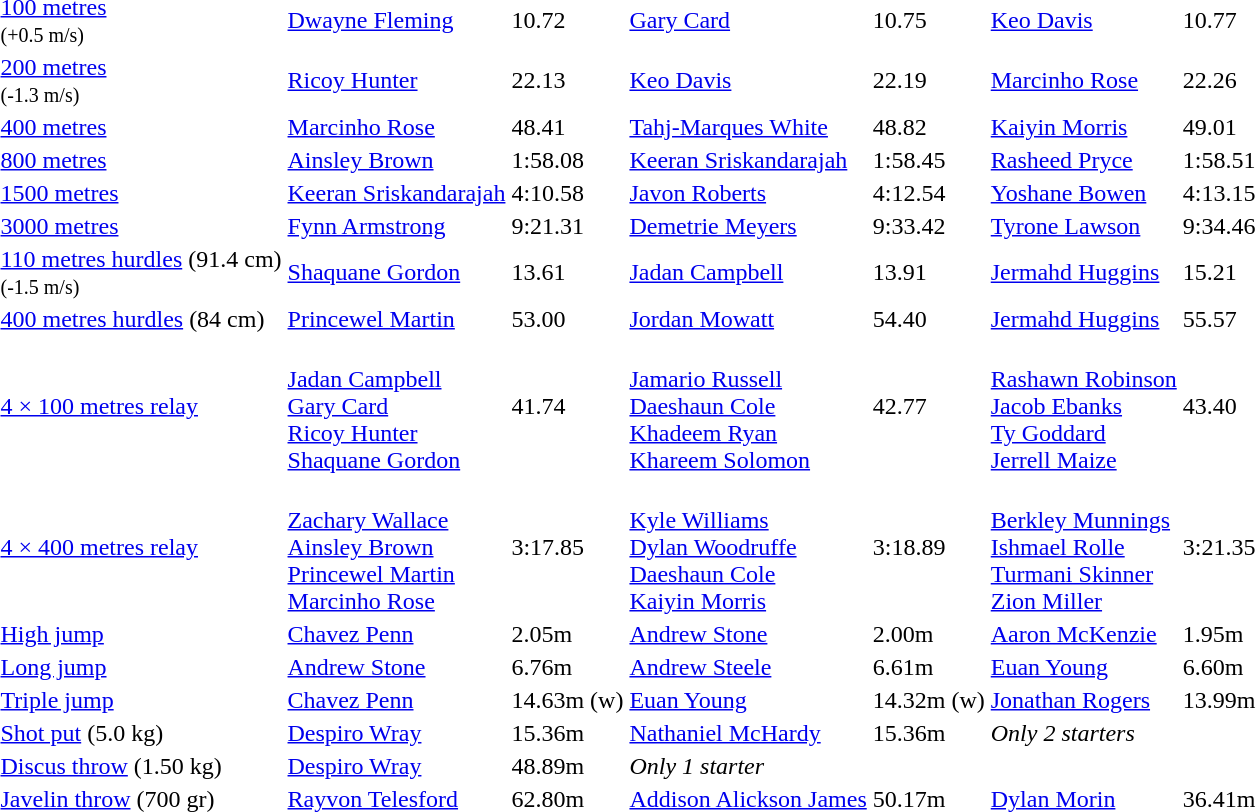<table>
<tr>
<td><a href='#'>100 metres</a> <br> <small>(+0.5 m/s)</small></td>
<td align=left><a href='#'>Dwayne Fleming</a> <br> </td>
<td>10.72</td>
<td align=left><a href='#'>Gary Card</a> <br> </td>
<td>10.75</td>
<td align=left><a href='#'>Keo Davis</a> <br> </td>
<td>10.77</td>
</tr>
<tr>
<td><a href='#'>200 metres</a> <br> <small>(-1.3 m/s)</small></td>
<td align=left><a href='#'>Ricoy Hunter</a> <br> </td>
<td>22.13</td>
<td align=left><a href='#'>Keo Davis</a> <br> </td>
<td>22.19</td>
<td align=left><a href='#'>Marcinho Rose</a> <br> </td>
<td>22.26</td>
</tr>
<tr>
<td><a href='#'>400 metres</a></td>
<td align=left><a href='#'>Marcinho Rose</a> <br> </td>
<td>48.41</td>
<td align=left><a href='#'>Tahj-Marques White</a> <br> </td>
<td>48.82</td>
<td align=left><a href='#'>Kaiyin Morris</a> <br> </td>
<td>49.01</td>
</tr>
<tr>
<td><a href='#'>800 metres</a></td>
<td align=left><a href='#'>Ainsley Brown</a> <br> </td>
<td>1:58.08</td>
<td align=left><a href='#'>Keeran Sriskandarajah</a> <br> </td>
<td>1:58.45</td>
<td align=left><a href='#'>Rasheed Pryce</a> <br> </td>
<td>1:58.51</td>
</tr>
<tr>
<td><a href='#'>1500 metres</a></td>
<td align=left><a href='#'>Keeran Sriskandarajah</a> <br> </td>
<td>4:10.58</td>
<td align=left><a href='#'>Javon Roberts</a> <br> </td>
<td>4:12.54</td>
<td align=left><a href='#'>Yoshane Bowen</a> <br> </td>
<td>4:13.15</td>
</tr>
<tr>
<td><a href='#'>3000 metres</a></td>
<td align=left><a href='#'>Fynn Armstrong</a> <br> </td>
<td>9:21.31</td>
<td align=left><a href='#'>Demetrie Meyers</a> <br> </td>
<td>9:33.42</td>
<td align=left><a href='#'>Tyrone Lawson</a> <br> </td>
<td>9:34.46</td>
</tr>
<tr>
<td><a href='#'>110 metres hurdles</a> (91.4 cm) <br> <small>(-1.5 m/s)</small></td>
<td align=left><a href='#'>Shaquane Gordon</a> <br> </td>
<td>13.61</td>
<td align=left><a href='#'>Jadan Campbell</a> <br> </td>
<td>13.91</td>
<td align=left><a href='#'>Jermahd Huggins</a> <br> </td>
<td>15.21</td>
</tr>
<tr>
<td><a href='#'>400 metres hurdles</a> (84 cm)</td>
<td align=left><a href='#'>Princewel Martin</a> <br> </td>
<td>53.00</td>
<td align=left><a href='#'>Jordan Mowatt</a> <br> </td>
<td>54.40</td>
<td align=left><a href='#'>Jermahd Huggins</a> <br> </td>
<td>55.57</td>
</tr>
<tr>
<td><a href='#'>4 × 100 metres relay</a></td>
<td align=left><br><a href='#'>Jadan Campbell</a><br><a href='#'>Gary Card</a><br><a href='#'>Ricoy Hunter</a><br><a href='#'>Shaquane Gordon</a></td>
<td>41.74</td>
<td align=left><br><a href='#'>Jamario Russell</a><br><a href='#'>Daeshaun Cole</a><br><a href='#'>Khadeem Ryan</a><br><a href='#'>Khareem Solomon</a></td>
<td>42.77</td>
<td align=left><br><a href='#'>Rashawn Robinson</a><br><a href='#'>Jacob Ebanks</a><br><a href='#'>Ty Goddard</a><br><a href='#'>Jerrell Maize</a></td>
<td>43.40</td>
</tr>
<tr>
<td><a href='#'>4 × 400 metres relay</a></td>
<td align=left><br><a href='#'>Zachary Wallace</a><br><a href='#'>Ainsley Brown</a><br><a href='#'>Princewel Martin</a><br><a href='#'>Marcinho Rose</a></td>
<td>3:17.85</td>
<td align=left><br><a href='#'>Kyle Williams</a><br><a href='#'>Dylan Woodruffe</a><br><a href='#'>Daeshaun Cole</a><br><a href='#'>Kaiyin Morris</a></td>
<td>3:18.89</td>
<td align=left><br><a href='#'>Berkley Munnings</a><br><a href='#'>Ishmael Rolle</a><br><a href='#'>Turmani Skinner</a><br><a href='#'>Zion Miller</a></td>
<td>3:21.35</td>
</tr>
<tr>
<td><a href='#'>High jump</a></td>
<td align=left><a href='#'>Chavez Penn</a> <br> </td>
<td>2.05m</td>
<td align=left><a href='#'>Andrew Stone</a> <br> </td>
<td>2.00m</td>
<td align=left><a href='#'>Aaron McKenzie</a> <br> </td>
<td>1.95m</td>
</tr>
<tr>
<td><a href='#'>Long jump</a></td>
<td align=left><a href='#'>Andrew Stone</a> <br> </td>
<td>6.76m</td>
<td align=left><a href='#'>Andrew Steele</a> <br> </td>
<td>6.61m</td>
<td align=left><a href='#'>Euan Young</a> <br> </td>
<td>6.60m</td>
</tr>
<tr>
<td><a href='#'>Triple jump</a></td>
<td align=left><a href='#'>Chavez Penn</a> <br> </td>
<td>14.63m (w)</td>
<td align=left><a href='#'>Euan Young</a> <br> </td>
<td>14.32m (w)</td>
<td align=left><a href='#'>Jonathan Rogers</a> <br> </td>
<td>13.99m</td>
</tr>
<tr>
<td><a href='#'>Shot put</a> (5.0 kg)</td>
<td align=left><a href='#'>Despiro Wray</a> <br> </td>
<td>15.36m</td>
<td align=left><a href='#'>Nathaniel McHardy</a> <br> </td>
<td>15.36m</td>
<td align=left colspan=2><em>Only 2 starters</em></td>
</tr>
<tr>
<td><a href='#'>Discus throw</a> (1.50 kg)</td>
<td align=left><a href='#'>Despiro Wray</a> <br> </td>
<td>48.89m</td>
<td align=left colspan=4><em>Only 1 starter</em></td>
</tr>
<tr>
<td><a href='#'>Javelin throw</a> (700 gr)</td>
<td align=left><a href='#'>Rayvon Telesford</a> <br> </td>
<td>62.80m</td>
<td align=left><a href='#'>Addison Alickson James</a> <br> </td>
<td>50.17m</td>
<td align=left><a href='#'>Dylan Morin</a> <br> </td>
<td>36.41m</td>
</tr>
</table>
